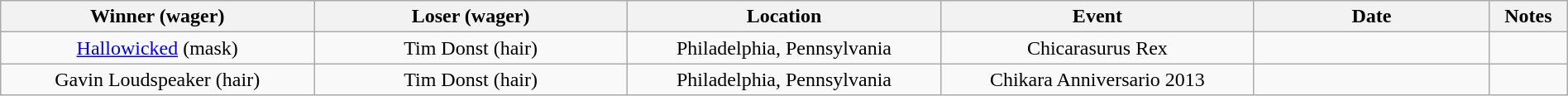<table class="wikitable sortable" width=100%  style="text-align: center">
<tr>
<th width=20% scope="col">Winner (wager)</th>
<th width=20% scope="col">Loser (wager)</th>
<th width=20% scope="col">Location</th>
<th width=20% scope="col">Event</th>
<th width=15% scope="col">Date</th>
<th class="unsortable" width=5% scope="col">Notes</th>
</tr>
<tr>
<td><a href='#'>Hallowicked</a> (mask)</td>
<td>Tim Donst (hair)</td>
<td>Philadelphia, Pennsylvania</td>
<td>Chicarasurus Rex</td>
<td></td>
<td></td>
</tr>
<tr>
<td>Gavin Loudspeaker (hair)</td>
<td>Tim Donst (hair)</td>
<td>Philadelphia, Pennsylvania</td>
<td>Chikara Anniversario 2013</td>
<td></td>
<td></td>
</tr>
</table>
